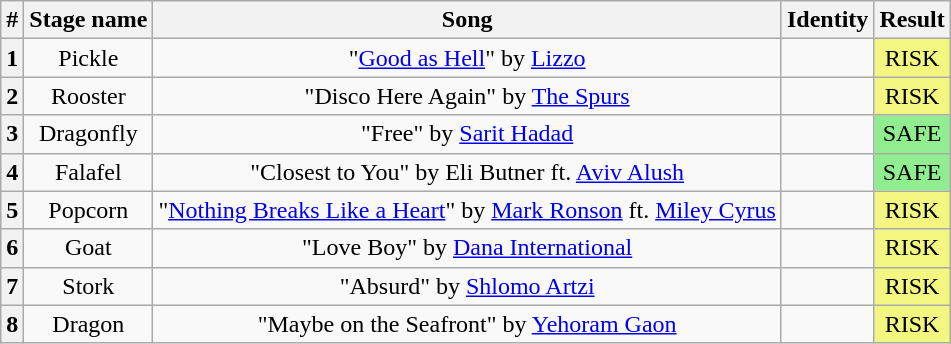<table class="wikitable plainrowheaders" style="text-align: center;">
<tr>
<th>#</th>
<th>Stage name</th>
<th>Song</th>
<th>Identity</th>
<th>Result</th>
</tr>
<tr>
<th>1</th>
<td>Pickle</td>
<td>"<a href='#'>Good as Hell</a>" by <a href='#'>Lizzo</a></td>
<td></td>
<td bgcolor="F3F781">RISK</td>
</tr>
<tr>
<th>2</th>
<td>Rooster</td>
<td>"Disco Here Again" by <a href='#'>The Spurs</a></td>
<td></td>
<td bgcolor="F3F781">RISK</td>
</tr>
<tr>
<th>3</th>
<td>Dragonfly</td>
<td>"Free" by <a href='#'>Sarit Hadad</a></td>
<td></td>
<td bgcolor="lightgreen">SAFE</td>
</tr>
<tr>
<th>4</th>
<td>Falafel</td>
<td>"Closest to You" by Eli Butner ft. <a href='#'>Aviv Alush</a></td>
<td></td>
<td bgcolor="lightgreen">SAFE</td>
</tr>
<tr>
<th>5</th>
<td>Popcorn</td>
<td>"<a href='#'>Nothing Breaks Like a Heart</a>" by <a href='#'>Mark Ronson</a> ft. <a href='#'>Miley Cyrus</a></td>
<td></td>
<td bgcolor="F3F781">RISK</td>
</tr>
<tr>
<th>6</th>
<td>Goat</td>
<td>"Love Boy" by <a href='#'>Dana International</a></td>
<td></td>
<td bgcolor="F3F781">RISK</td>
</tr>
<tr>
<th>7</th>
<td>Stork</td>
<td>"Absurd" by <a href='#'>Shlomo Artzi</a></td>
<td></td>
<td bgcolor="F3F781">RISK</td>
</tr>
<tr>
<th>8</th>
<td>Dragon</td>
<td>"Maybe on the Seafront" by <a href='#'>Yehoram Gaon</a></td>
<td></td>
<td bgcolor="F3F781">RISK</td>
</tr>
</table>
